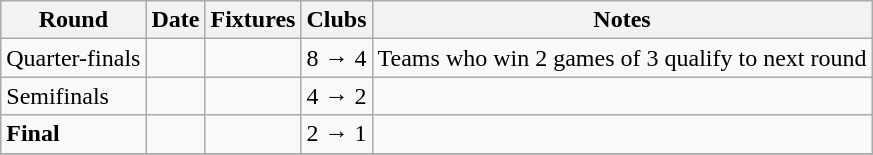<table class="wikitable">
<tr>
<th>Round</th>
<th>Date</th>
<th>Fixtures</th>
<th>Clubs</th>
<th>Notes</th>
</tr>
<tr>
<td>Quarter-finals</td>
<td></td>
<td align="center"></td>
<td align="center">8 → 4</td>
<td>Teams who win 2 games of 3 qualify to next round</td>
</tr>
<tr>
<td>Semifinals</td>
<td></td>
<td align="center"></td>
<td align="center">4 → 2</td>
<td align="center"></td>
</tr>
<tr>
<td><strong>Final</strong></td>
<td></td>
<td align="center"></td>
<td align="center">2 → 1</td>
<td align="center"></td>
</tr>
<tr>
</tr>
</table>
